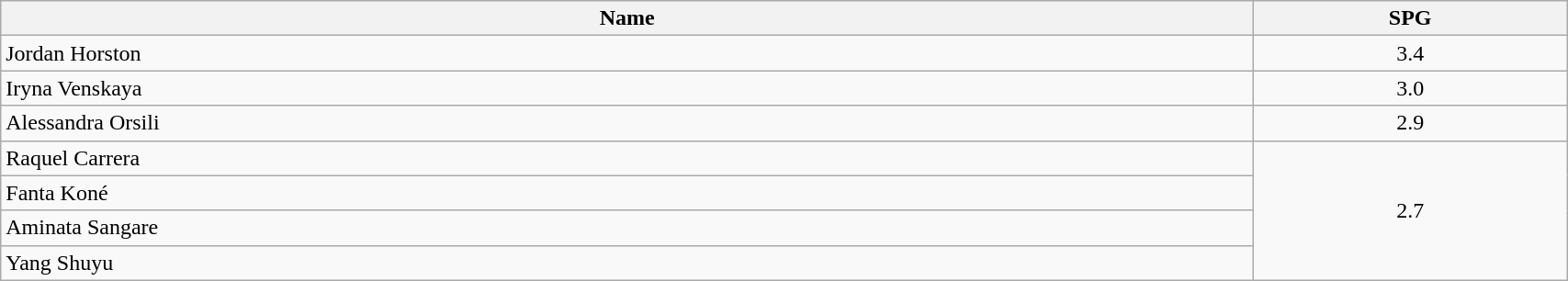<table class=wikitable width="90%">
<tr>
<th width="80%">Name</th>
<th width="20%">SPG</th>
</tr>
<tr>
<td> Jordan Horston</td>
<td align=center>3.4</td>
</tr>
<tr>
<td> Iryna Venskaya</td>
<td align=center>3.0</td>
</tr>
<tr>
<td> Alessandra Orsili</td>
<td align=center>2.9</td>
</tr>
<tr>
<td> Raquel Carrera</td>
<td align=center rowspan=4>2.7</td>
</tr>
<tr>
<td> Fanta Koné</td>
</tr>
<tr>
<td> Aminata Sangare</td>
</tr>
<tr>
<td> Yang Shuyu</td>
</tr>
</table>
